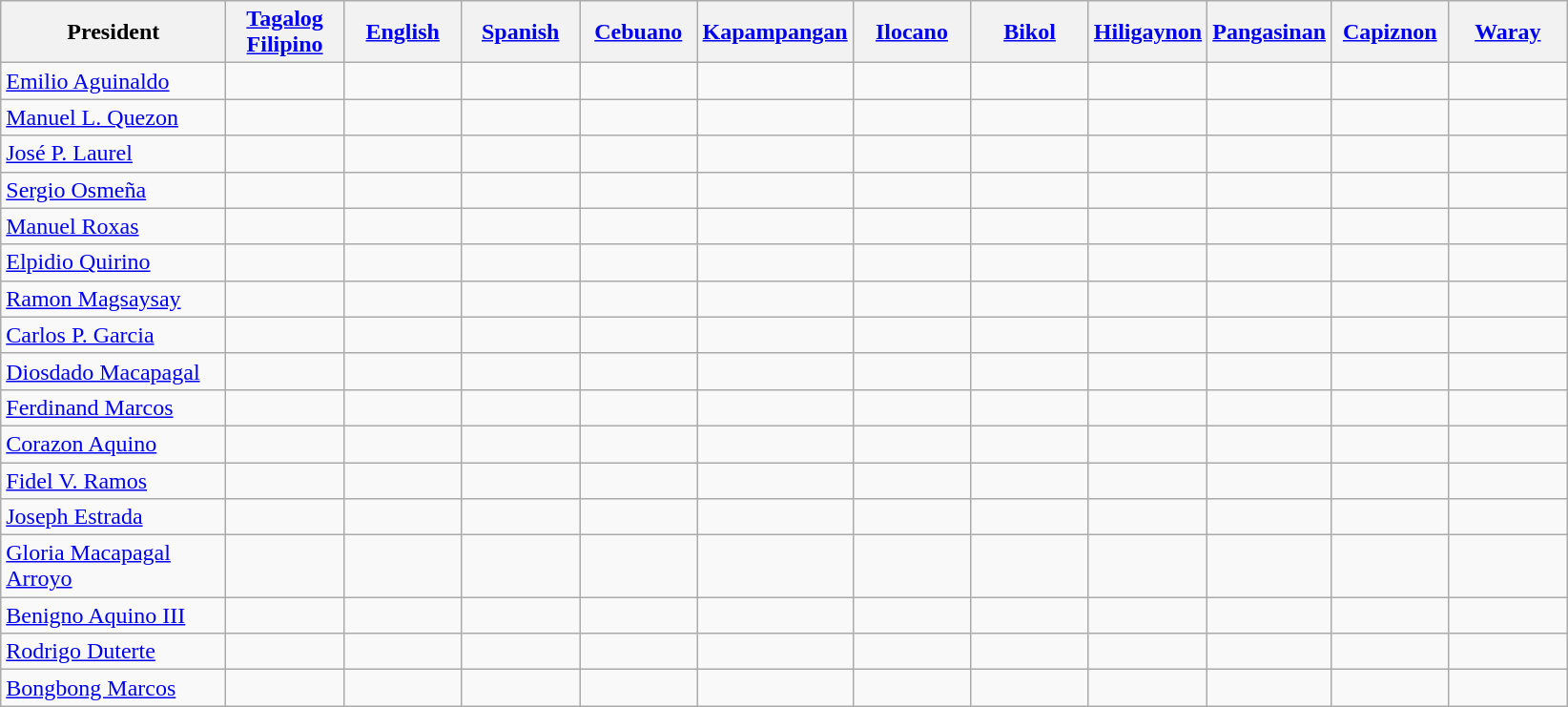<table class="wikitable sortable">
<tr>
<th width=150>President</th>
<th style="text-align:center; width:75px;"><a href='#'>Tagalog</a><br><a href='#'>Filipino</a></th>
<th style="text-align:center; width:75px;"><a href='#'>English</a></th>
<th style="text-align:center; width:75px;"><a href='#'>Spanish</a></th>
<th style="text-align:center; width:75px;"><a href='#'>Cebuano</a></th>
<th style="text-align:center; width:75px;"><a href='#'>Kapampangan</a></th>
<th style="text-align:center; width:75px;"><a href='#'>Ilocano</a></th>
<th style="text-align:center; width:75px;"><a href='#'>Bikol</a></th>
<th style="text-align:center; width:75px;"><a href='#'>Hiligaynon</a></th>
<th style="text-align:center; width:75px;"><a href='#'>Pangasinan</a></th>
<th style="text-align:center; width:75px;"><a href='#'>Capiznon</a></th>
<th style="text-align:center; width:75px;"><a href='#'>Waray</a></th>
</tr>
<tr>
<td><a href='#'>Emilio Aguinaldo</a></td>
<td></td>
<td></td>
<td></td>
<td></td>
<td></td>
<td></td>
<td></td>
<td></td>
<td></td>
<td></td>
<td></td>
</tr>
<tr>
<td><a href='#'>Manuel L. Quezon</a></td>
<td></td>
<td></td>
<td></td>
<td></td>
<td></td>
<td></td>
<td></td>
<td></td>
<td></td>
<td></td>
<td></td>
</tr>
<tr>
<td><a href='#'>José P. Laurel</a></td>
<td></td>
<td></td>
<td></td>
<td></td>
<td></td>
<td></td>
<td></td>
<td></td>
<td></td>
<td></td>
<td></td>
</tr>
<tr>
<td><a href='#'>Sergio Osmeña</a></td>
<td></td>
<td></td>
<td></td>
<td></td>
<td></td>
<td></td>
<td></td>
<td></td>
<td></td>
<td></td>
<td></td>
</tr>
<tr>
<td><a href='#'>Manuel Roxas</a></td>
<td></td>
<td></td>
<td></td>
<td></td>
<td></td>
<td></td>
<td></td>
<td></td>
<td></td>
<td></td>
<td></td>
</tr>
<tr>
<td><a href='#'>Elpidio Quirino</a></td>
<td></td>
<td></td>
<td></td>
<td></td>
<td></td>
<td></td>
<td></td>
<td></td>
<td></td>
<td></td>
<td></td>
</tr>
<tr>
<td><a href='#'>Ramon Magsaysay</a></td>
<td></td>
<td></td>
<td></td>
<td></td>
<td></td>
<td></td>
<td></td>
<td></td>
<td></td>
<td></td>
<td></td>
</tr>
<tr>
<td><a href='#'>Carlos P. Garcia</a></td>
<td></td>
<td></td>
<td></td>
<td></td>
<td></td>
<td></td>
<td></td>
<td></td>
<td></td>
<td></td>
<td></td>
</tr>
<tr>
<td><a href='#'>Diosdado Macapagal</a></td>
<td></td>
<td></td>
<td></td>
<td></td>
<td></td>
<td></td>
<td></td>
<td></td>
<td></td>
<td></td>
<td></td>
</tr>
<tr>
<td><a href='#'>Ferdinand Marcos</a></td>
<td></td>
<td></td>
<td></td>
<td></td>
<td></td>
<td></td>
<td></td>
<td></td>
<td></td>
<td></td>
<td></td>
</tr>
<tr>
<td><a href='#'>Corazon Aquino</a></td>
<td></td>
<td></td>
<td></td>
<td></td>
<td></td>
<td></td>
<td></td>
<td></td>
<td></td>
<td></td>
<td></td>
</tr>
<tr>
<td><a href='#'>Fidel V. Ramos</a></td>
<td></td>
<td></td>
<td></td>
<td></td>
<td></td>
<td></td>
<td></td>
<td></td>
<td></td>
<td></td>
<td></td>
</tr>
<tr>
<td><a href='#'>Joseph Estrada</a></td>
<td></td>
<td></td>
<td></td>
<td></td>
<td></td>
<td></td>
<td></td>
<td></td>
<td></td>
<td></td>
<td></td>
</tr>
<tr>
<td><a href='#'>Gloria Macapagal Arroyo</a></td>
<td></td>
<td></td>
<td></td>
<td></td>
<td></td>
<td></td>
<td></td>
<td></td>
<td></td>
<td></td>
<td></td>
</tr>
<tr>
<td><a href='#'>Benigno Aquino III</a></td>
<td></td>
<td></td>
<td></td>
<td></td>
<td></td>
<td></td>
<td></td>
<td></td>
<td></td>
<td></td>
<td></td>
</tr>
<tr>
<td><a href='#'>Rodrigo Duterte</a></td>
<td></td>
<td></td>
<td></td>
<td></td>
<td></td>
<td></td>
<td></td>
<td></td>
<td></td>
<td></td>
<td></td>
</tr>
<tr>
<td><a href='#'>Bongbong Marcos</a></td>
<td></td>
<td></td>
<td></td>
<td></td>
<td></td>
<td></td>
<td></td>
<td></td>
<td></td>
<td></td>
<td></td>
</tr>
</table>
